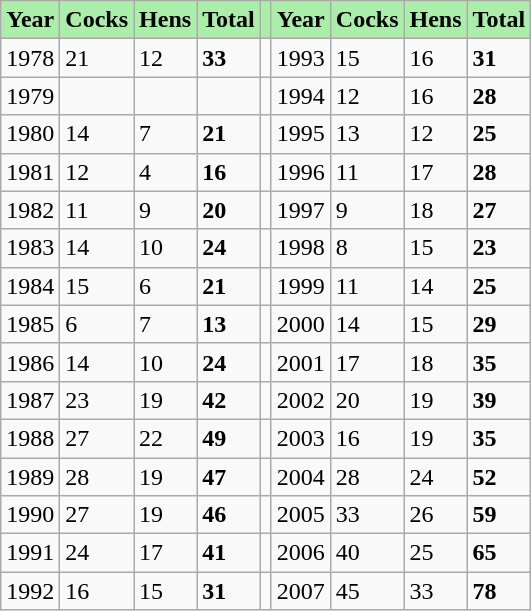<table class="wikitable">
<tr class="hintergrundfarbe9">
<th style="background: #AAEEAA;">Year</th>
<th style="background: #AAEEAA;">Cocks</th>
<th style="background: #AAEEAA;">Hens</th>
<th style="background: #AAEEAA;">Total</th>
<th style="background: #AAEEAA;"></th>
<th style="background: #AAEEAA;">Year</th>
<th style="background: #AAEEAA;">Cocks</th>
<th style="background: #AAEEAA;">Hens</th>
<th style="background: #AAEEAA;">Total</th>
</tr>
<tr>
<td>1978</td>
<td>21</td>
<td>12</td>
<td><strong>33</strong></td>
<td></td>
<td>1993</td>
<td>15</td>
<td>16</td>
<td><strong>31</strong></td>
</tr>
<tr>
<td>1979</td>
<td></td>
<td></td>
<td></td>
<td></td>
<td>1994</td>
<td>12</td>
<td>16</td>
<td><strong>28</strong></td>
</tr>
<tr>
<td>1980</td>
<td>14</td>
<td>7</td>
<td><strong>21</strong></td>
<td></td>
<td>1995</td>
<td>13</td>
<td>12</td>
<td><strong>25</strong></td>
</tr>
<tr>
<td>1981</td>
<td>12</td>
<td>4</td>
<td><strong>16</strong></td>
<td></td>
<td>1996</td>
<td>11</td>
<td>17</td>
<td><strong>28</strong></td>
</tr>
<tr>
<td>1982</td>
<td>11</td>
<td>9</td>
<td><strong>20</strong></td>
<td></td>
<td>1997</td>
<td>9</td>
<td>18</td>
<td><strong>27</strong></td>
</tr>
<tr>
<td>1983</td>
<td>14</td>
<td>10</td>
<td><strong>24</strong></td>
<td></td>
<td>1998</td>
<td>8</td>
<td>15</td>
<td><strong>23</strong></td>
</tr>
<tr>
<td>1984</td>
<td>15</td>
<td>6</td>
<td><strong>21</strong></td>
<td></td>
<td>1999</td>
<td>11</td>
<td>14</td>
<td><strong>25</strong></td>
</tr>
<tr>
<td>1985</td>
<td>6</td>
<td>7</td>
<td><strong>13</strong></td>
<td></td>
<td>2000</td>
<td>14</td>
<td>15</td>
<td><strong>29</strong></td>
</tr>
<tr>
<td>1986</td>
<td>14</td>
<td>10</td>
<td><strong>24</strong></td>
<td></td>
<td>2001</td>
<td>17</td>
<td>18</td>
<td><strong>35</strong></td>
</tr>
<tr>
<td>1987</td>
<td>23</td>
<td>19</td>
<td><strong>42</strong></td>
<td></td>
<td>2002</td>
<td>20</td>
<td>19</td>
<td><strong>39</strong></td>
</tr>
<tr>
<td>1988</td>
<td>27</td>
<td>22</td>
<td><strong>49</strong></td>
<td></td>
<td>2003</td>
<td>16</td>
<td>19</td>
<td><strong>35</strong></td>
</tr>
<tr>
<td>1989</td>
<td>28</td>
<td>19</td>
<td><strong>47</strong></td>
<td></td>
<td>2004</td>
<td>28</td>
<td>24</td>
<td><strong>52</strong></td>
</tr>
<tr>
<td>1990</td>
<td>27</td>
<td>19</td>
<td><strong>46</strong></td>
<td></td>
<td>2005</td>
<td>33</td>
<td>26</td>
<td><strong>59</strong></td>
</tr>
<tr>
<td>1991</td>
<td>24</td>
<td>17</td>
<td><strong>41</strong></td>
<td></td>
<td>2006</td>
<td>40</td>
<td>25</td>
<td><strong>65</strong></td>
</tr>
<tr>
<td>1992</td>
<td>16</td>
<td>15</td>
<td><strong>31</strong></td>
<td></td>
<td>2007</td>
<td>45</td>
<td>33</td>
<td><strong>78</strong></td>
</tr>
</table>
